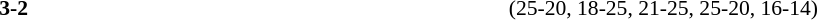<table width=100% cellspacing=1>
<tr>
<th width=20%></th>
<th width=12%></th>
<th width=20%></th>
<th width=33%></th>
<td></td>
</tr>
<tr style=font-size:90%>
<td align=right></td>
<td align=center><strong>3-2</strong></td>
<td></td>
<td>(25-20, 18-25, 21-25, 25-20, 16-14)</td>
</tr>
</table>
